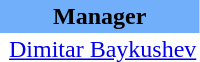<table class="toccolours" border="0" cellpadding="2" cellspacing="0" align="left" style="margin:0.5em;">
<tr>
<th colspan="2" align="center" bgcolor="#71AFFA"><span>Manager</span></th>
</tr>
<tr>
<td></td>
<td> <a href='#'>Dimitar Baykushev</a></td>
</tr>
</table>
